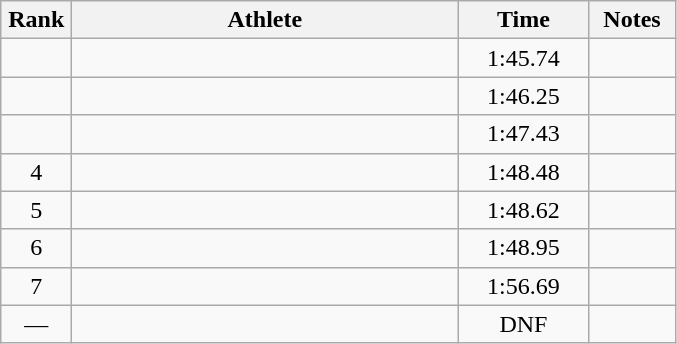<table class="wikitable" style="text-align:center">
<tr>
<th width=40>Rank</th>
<th width=250>Athlete</th>
<th width=80>Time</th>
<th width=50>Notes</th>
</tr>
<tr>
<td></td>
<td align=left></td>
<td>1:45.74</td>
<td></td>
</tr>
<tr>
<td></td>
<td align=left></td>
<td>1:46.25</td>
<td></td>
</tr>
<tr>
<td></td>
<td align=left></td>
<td>1:47.43</td>
<td></td>
</tr>
<tr>
<td>4</td>
<td align=left></td>
<td>1:48.48</td>
<td></td>
</tr>
<tr>
<td>5</td>
<td align=left></td>
<td>1:48.62</td>
<td></td>
</tr>
<tr>
<td>6</td>
<td align=left></td>
<td>1:48.95</td>
<td></td>
</tr>
<tr>
<td>7</td>
<td align=left></td>
<td>1:56.69</td>
<td></td>
</tr>
<tr>
<td>—</td>
<td align=left></td>
<td>DNF</td>
<td></td>
</tr>
</table>
